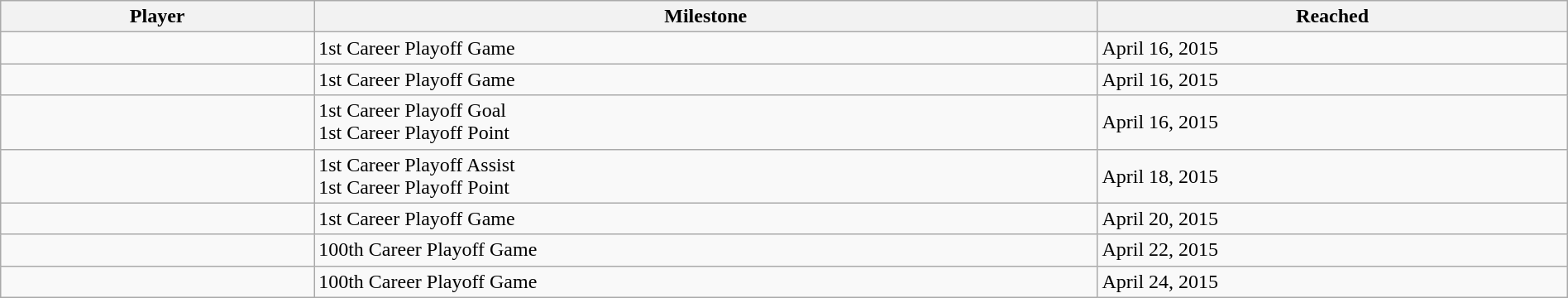<table class="wikitable sortable" style="width:100%;">
<tr align=center>
<th style="width:20%;">Player</th>
<th style="width:50%;">Milestone</th>
<th style="width:30%;" data-sort-type="date">Reached</th>
</tr>
<tr>
<td></td>
<td>1st Career Playoff Game</td>
<td>April 16, 2015</td>
</tr>
<tr>
<td></td>
<td>1st Career Playoff Game</td>
<td>April 16, 2015</td>
</tr>
<tr>
<td></td>
<td>1st Career Playoff Goal<br>1st Career Playoff Point</td>
<td>April 16, 2015</td>
</tr>
<tr>
<td></td>
<td>1st Career Playoff Assist<br>1st Career Playoff Point</td>
<td>April 18, 2015</td>
</tr>
<tr>
<td></td>
<td>1st Career Playoff Game</td>
<td>April 20, 2015</td>
</tr>
<tr>
<td></td>
<td>100th Career Playoff Game</td>
<td>April 22, 2015</td>
</tr>
<tr>
<td></td>
<td>100th Career Playoff Game</td>
<td>April 24, 2015</td>
</tr>
</table>
